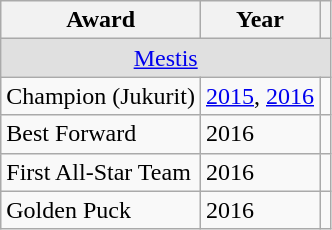<table class="wikitable">
<tr>
<th>Award</th>
<th>Year</th>
<th></th>
</tr>
<tr ALIGN="center" bgcolor="#e0e0e0">
<td colspan="3"><a href='#'>Mestis</a></td>
</tr>
<tr>
<td>Champion (Jukurit)</td>
<td><a href='#'>2015</a>, <a href='#'>2016</a></td>
<td></td>
</tr>
<tr>
<td>Best Forward</td>
<td>2016</td>
<td></td>
</tr>
<tr>
<td>First All-Star Team</td>
<td>2016</td>
<td></td>
</tr>
<tr>
<td>Golden Puck</td>
<td>2016</td>
<td></td>
</tr>
</table>
